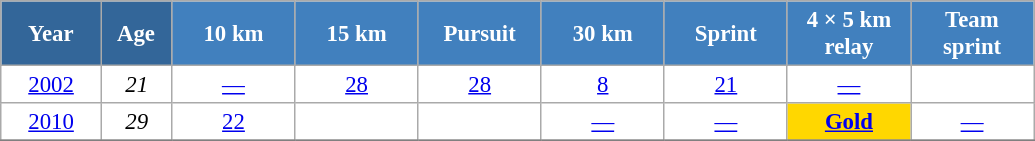<table class="wikitable" style="font-size:95%; text-align:center; border:grey solid 1px; border-collapse:collapse; background:#ffffff;">
<tr>
<th style="background-color:#369; color:white; width:60px;"> Year </th>
<th style="background-color:#369; color:white; width:40px;"> Age </th>
<th style="background-color:#4180be; color:white; width:75px;"> 10 km </th>
<th style="background-color:#4180be; color:white; width:75px;"> 15 km </th>
<th style="background-color:#4180be; color:white; width:75px;"> Pursuit </th>
<th style="background-color:#4180be; color:white; width:75px;"> 30 km </th>
<th style="background-color:#4180be; color:white; width:75px;"> Sprint </th>
<th style="background-color:#4180be; color:white; width:75px;"> 4 × 5 km <br> relay </th>
<th style="background-color:#4180be; color:white; width:75px;"> Team <br> sprint </th>
</tr>
<tr>
<td><a href='#'>2002</a></td>
<td><em>21</em></td>
<td><a href='#'>—</a></td>
<td><a href='#'>28</a></td>
<td><a href='#'>28</a></td>
<td><a href='#'>8</a></td>
<td><a href='#'>21</a></td>
<td><a href='#'>—</a></td>
<td></td>
</tr>
<tr>
<td><a href='#'>2010</a></td>
<td><em>29</em></td>
<td><a href='#'>22</a></td>
<td></td>
<td><a href='#'></a></td>
<td><a href='#'>—</a></td>
<td><a href='#'>—</a></td>
<td style="background:gold;"><a href='#'><strong>Gold</strong></a></td>
<td><a href='#'>—</a></td>
</tr>
<tr>
</tr>
</table>
